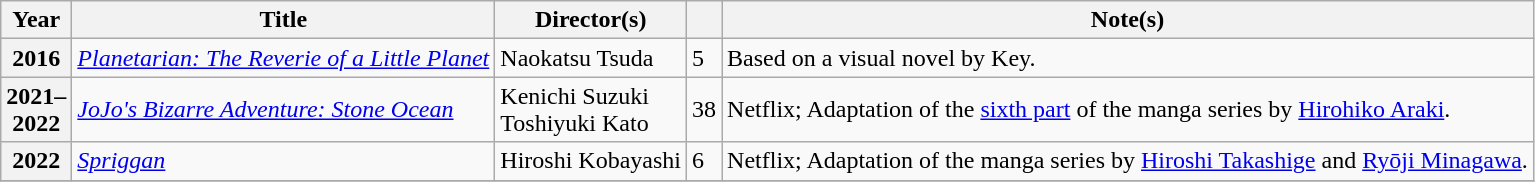<table class="wikitable sortable plainrowheaders">
<tr>
<th scope="col" class="unsortable" width=10>Year</th>
<th scope="col">Title</th>
<th scope="col">Director(s)</th>
<th scope="col"></th>
<th scope="col" class="unsortable">Note(s)</th>
</tr>
<tr>
<th scope="row">2016</th>
<td><em><a href='#'>Planetarian: The Reverie of a Little Planet</a></em></td>
<td>Naokatsu Tsuda</td>
<td>5</td>
<td align=left>Based on a visual novel by Key.</td>
</tr>
<tr>
<th scope="row">2021–2022</th>
<td><em><a href='#'>JoJo's Bizarre Adventure: Stone Ocean</a></em></td>
<td>Kenichi Suzuki<br>Toshiyuki Kato</td>
<td>38</td>
<td align=left>Netflix; Adaptation of the <a href='#'>sixth part</a> of the manga series by <a href='#'>Hirohiko Araki</a>.</td>
</tr>
<tr>
<th scope="row">2022</th>
<td><em><a href='#'>Spriggan</a></em></td>
<td>Hiroshi Kobayashi</td>
<td>6</td>
<td align=left>Netflix; Adaptation of the manga series by <a href='#'>Hiroshi Takashige</a> and <a href='#'>Ryōji Minagawa</a>.</td>
</tr>
<tr>
</tr>
</table>
